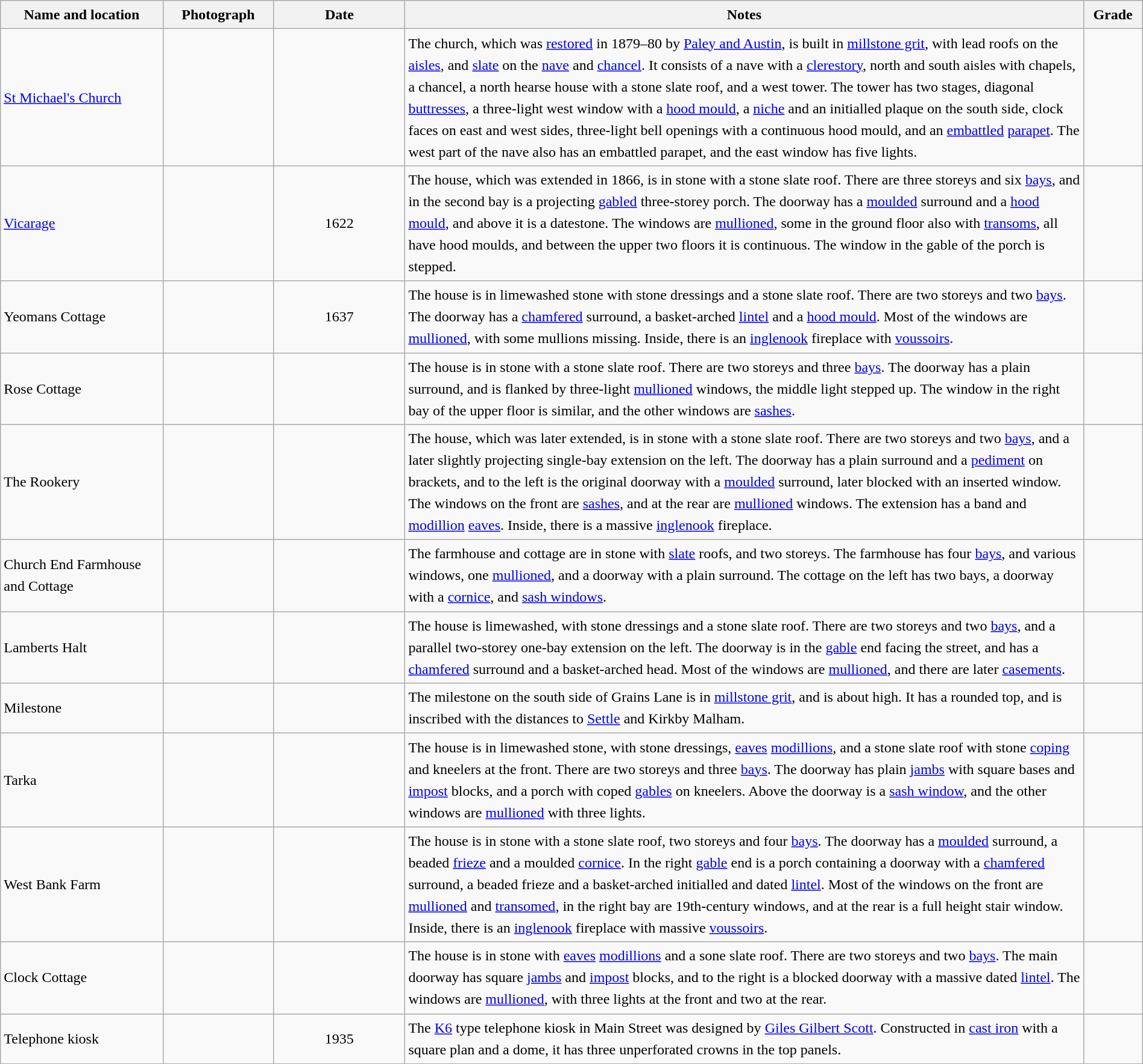<table class="wikitable sortable plainrowheaders" style="width:100%; border:0px; text-align:left; line-height:150%">
<tr>
<th scope="col"  style="width:150px">Name and location</th>
<th scope="col"  style="width:100px" class="unsortable">Photograph</th>
<th scope="col"  style="width:120px">Date</th>
<th scope="col"  style="width:650px" class="unsortable">Notes</th>
<th scope="col"  style="width:50px">Grade</th>
</tr>
<tr>
<td><a href='#'>St Michael's Church</a><br><small></small></td>
<td></td>
<td align="center"></td>
<td>The church, which was <a href='#'>restored</a> in 1879–80 by <a href='#'>Paley and Austin</a>, is built in <a href='#'>millstone grit</a>, with lead roofs on the <a href='#'>aisles</a>, and <a href='#'>slate</a> on the <a href='#'>nave</a> and <a href='#'>chancel</a>. It consists of a nave with a <a href='#'>clerestory</a>, north and south aisles with chapels, a chancel, a north hearse house with a stone slate roof, and a west tower. The tower has two stages, diagonal <a href='#'>buttresses</a>, a three-light west window with a <a href='#'>hood mould</a>, a <a href='#'>niche</a> and an initialled plaque on the south side, clock faces on east and west sides, three-light bell openings with a continuous hood mould, and an <a href='#'>embattled</a> <a href='#'>parapet</a>. The west part of the nave also has an embattled parapet, and the east window has five lights.</td>
<td align="center" ></td>
</tr>
<tr>
<td><a href='#'>Vicarage</a><br><small></small></td>
<td></td>
<td align="center">1622</td>
<td>The house, which was extended in 1866, is in stone with a stone slate roof. There are three storeys and six <a href='#'>bays</a>, and in the second bay is a projecting <a href='#'>gabled</a> three-storey porch. The doorway has a <a href='#'>moulded</a> surround and a <a href='#'>hood mould</a>, and above it is a datestone. The windows are <a href='#'>mullioned</a>, some in the ground floor also with <a href='#'>transoms</a>, all have hood moulds, and between the upper two floors it is continuous. The window in the gable of the porch is stepped.</td>
<td align="center" ></td>
</tr>
<tr>
<td>Yeomans Cottage<br><small></small></td>
<td></td>
<td align="center">1637</td>
<td>The house is in limewashed stone with stone dressings and a stone slate roof. There are two storeys and two <a href='#'>bays</a>. The doorway has a <a href='#'>chamfered</a> surround, a basket-arched <a href='#'>lintel</a> and a <a href='#'>hood mould</a>. Most of the windows are <a href='#'>mullioned</a>, with some mullions missing. Inside, there is an <a href='#'>inglenook</a> fireplace with <a href='#'>voussoirs</a>.</td>
<td align="center" ></td>
</tr>
<tr>
<td>Rose Cottage<br><small></small></td>
<td></td>
<td align="center"></td>
<td>The house is in stone with a stone slate roof. There are two storeys and three <a href='#'>bays</a>. The doorway has a plain surround, and is flanked by three-light <a href='#'>mullioned</a> windows, the middle light stepped up. The window in the right bay of the upper floor is similar, and the other windows are <a href='#'>sashes</a>.</td>
<td align="center" ></td>
</tr>
<tr>
<td>The Rookery<br><small></small></td>
<td></td>
<td align="center"></td>
<td>The house, which was later extended, is in stone with a stone slate roof. There are two storeys and two <a href='#'>bays</a>, and a later slightly projecting single-bay extension on the left. The doorway has a plain surround and a <a href='#'>pediment</a> on brackets, and to the left is the original doorway with a <a href='#'>moulded</a> surround, later blocked with an inserted window. The windows on the front are <a href='#'>sashes</a>, and at the rear are <a href='#'>mullioned</a> windows. The extension has a band and <a href='#'>modillion</a> <a href='#'>eaves</a>. Inside, there is a massive <a href='#'>inglenook</a> fireplace.</td>
<td align="center" ></td>
</tr>
<tr>
<td>Church End Farmhouse and Cottage<br><small></small></td>
<td></td>
<td align="center"></td>
<td>The farmhouse and cottage are in stone with <a href='#'>slate</a> roofs, and two storeys. The farmhouse has four <a href='#'>bays</a>, and various windows, one <a href='#'>mullioned</a>, and a doorway with a plain surround. The cottage on the left has two bays, a doorway with a <a href='#'>cornice</a>, and <a href='#'>sash windows</a>.</td>
<td align="center" ></td>
</tr>
<tr>
<td>Lamberts Halt<br><small></small></td>
<td></td>
<td align="center"></td>
<td>The house is limewashed, with stone dressings and a stone slate roof. There are two storeys and two <a href='#'>bays</a>, and a parallel two-storey one-bay extension on the left. The doorway is in the <a href='#'>gable</a> end facing the street, and has a <a href='#'>chamfered</a> surround and a basket-arched head. Most of the windows are <a href='#'>mullioned</a>, and there are later <a href='#'>casements</a>.</td>
<td align="center" ></td>
</tr>
<tr>
<td>Milestone<br><small></small></td>
<td></td>
<td align="center"></td>
<td>The milestone on the south side of Grains Lane is in <a href='#'>millstone grit</a>, and is about  high. It has a rounded top, and is inscribed with the distances to <a href='#'>Settle</a> and Kirkby Malham.</td>
<td align="center" ></td>
</tr>
<tr>
<td>Tarka<br><small></small></td>
<td></td>
<td align="center"></td>
<td>The house is in limewashed stone, with stone dressings, <a href='#'>eaves</a> <a href='#'>modillions</a>, and a stone slate roof with stone <a href='#'>coping</a> and kneelers at the front. There are two storeys and three <a href='#'>bays</a>. The doorway has plain <a href='#'>jambs</a> with square bases and <a href='#'>impost</a> blocks, and a porch with coped <a href='#'>gables</a> on kneelers. Above the doorway is a <a href='#'>sash window</a>, and the other windows are <a href='#'>mullioned</a> with three lights.</td>
<td align="center" ></td>
</tr>
<tr>
<td>West Bank Farm<br><small></small></td>
<td></td>
<td align="center"></td>
<td>The house is in stone with a stone slate roof, two storeys and four <a href='#'>bays</a>. The doorway has a <a href='#'>moulded</a> surround, a beaded <a href='#'>frieze</a> and a moulded <a href='#'>cornice</a>. In the right <a href='#'>gable</a> end is a porch containing a doorway with a <a href='#'>chamfered</a> surround, a beaded frieze and a basket-arched initialled and dated <a href='#'>lintel</a>. Most of the windows on the front are <a href='#'>mullioned</a> and <a href='#'>transomed</a>, in the right bay are 19th-century windows, and at the rear is a full height stair window. Inside, there is an <a href='#'>inglenook</a> fireplace with massive <a href='#'>voussoirs</a>.</td>
<td align="center" ></td>
</tr>
<tr>
<td>Clock Cottage<br><small></small></td>
<td></td>
<td align="center"></td>
<td>The house is in stone with <a href='#'>eaves</a> <a href='#'>modillions</a> and a sone slate roof. There are two storeys and two <a href='#'>bays</a>. The main doorway has square <a href='#'>jambs</a> and <a href='#'>impost</a> blocks, and to the right is a blocked doorway with a massive dated <a href='#'>lintel</a>. The windows are <a href='#'>mullioned</a>, with three lights at the front and two at the rear.</td>
<td align="center" ></td>
</tr>
<tr>
<td>Telephone kiosk<br><small></small></td>
<td></td>
<td align="center">1935</td>
<td>The <a href='#'>K6</a> type telephone kiosk in Main Street was designed by <a href='#'>Giles Gilbert Scott</a>.  Constructed in <a href='#'>cast iron</a> with a square plan and a dome, it has three unperforated crowns in the top panels.</td>
<td align="center" ></td>
</tr>
<tr>
</tr>
</table>
